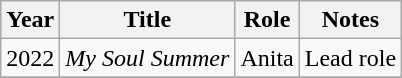<table class="wikitable sortable">
<tr>
<th>Year</th>
<th>Title</th>
<th>Role</th>
<th class="unsortable">Notes</th>
</tr>
<tr>
<td>2022</td>
<td><em>My Soul Summer</em></td>
<td>Anita</td>
<td>Lead role</td>
</tr>
<tr>
</tr>
</table>
